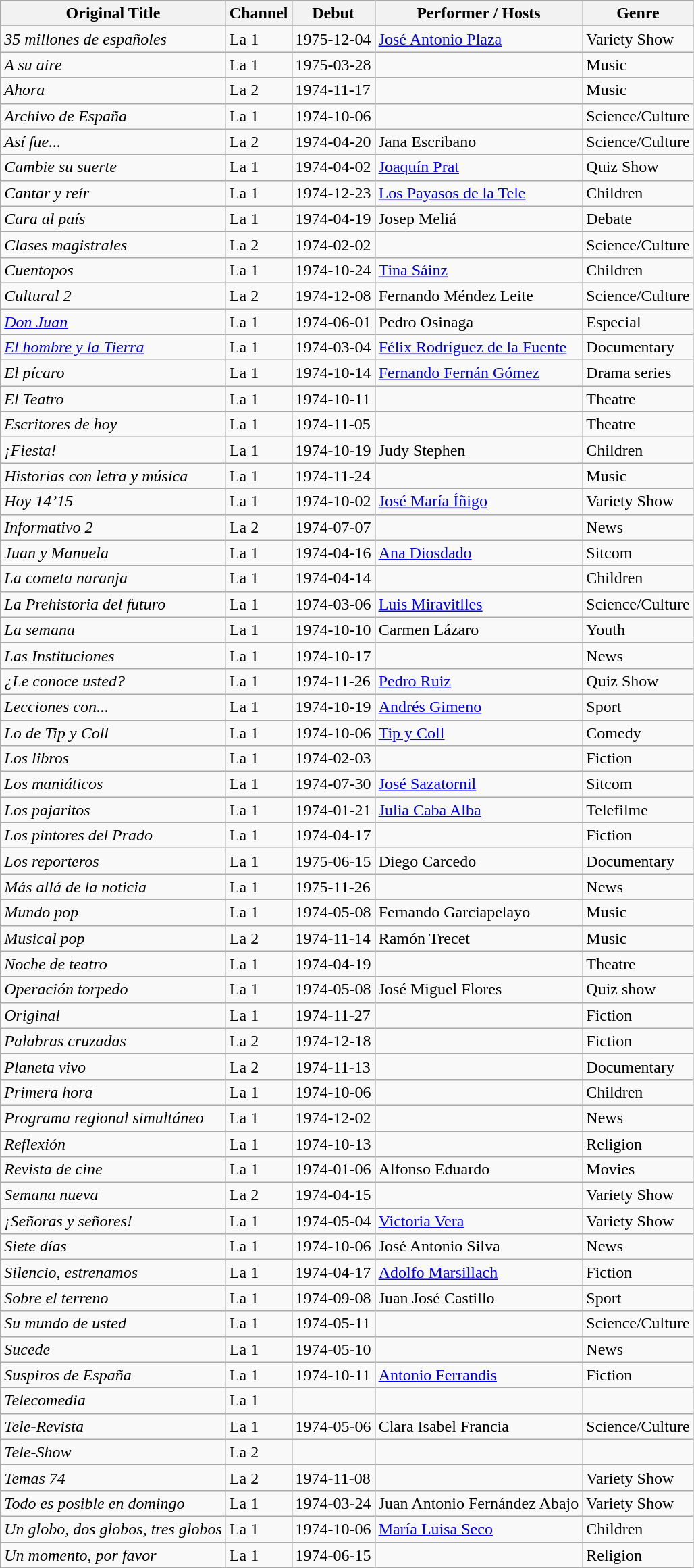<table class="wikitable sortable">
<tr>
<th>Original Title</th>
<th>Channel</th>
<th>Debut</th>
<th>Performer / Hosts</th>
<th>Genre</th>
</tr>
<tr>
</tr>
<tr>
<td><em>35 millones de españoles</em></td>
<td>La 1</td>
<td>1975-12-04</td>
<td><a href='#'>José Antonio Plaza</a></td>
<td>Variety Show</td>
</tr>
<tr>
<td><em>A su aire </em></td>
<td>La 1</td>
<td>1975-03-28</td>
<td></td>
<td>Music</td>
</tr>
<tr>
<td><em>Ahora</em></td>
<td>La 2</td>
<td>1974-11-17</td>
<td></td>
<td>Music</td>
</tr>
<tr>
<td><em>Archivo de España</em></td>
<td>La 1</td>
<td>1974-10-06</td>
<td></td>
<td>Science/Culture</td>
</tr>
<tr>
<td><em>Así fue...</em></td>
<td>La 2</td>
<td>1974-04-20</td>
<td>Jana Escribano</td>
<td>Science/Culture</td>
</tr>
<tr>
<td><em>Cambie su suerte </em></td>
<td>La 1</td>
<td>1974-04-02</td>
<td><a href='#'>Joaquín Prat</a></td>
<td>Quiz Show</td>
</tr>
<tr>
<td><em>Cantar y reír</em></td>
<td>La 1</td>
<td>1974-12-23</td>
<td><a href='#'>Los Payasos de la Tele</a></td>
<td>Children</td>
</tr>
<tr>
<td><em>Cara al país</em></td>
<td>La 1</td>
<td>1974-04-19</td>
<td>Josep Meliá</td>
<td>Debate</td>
</tr>
<tr>
<td><em>Clases magistrales</em></td>
<td>La 2</td>
<td>1974-02-02</td>
<td></td>
<td>Science/Culture</td>
</tr>
<tr>
<td><em>Cuentopos</em></td>
<td>La 1</td>
<td>1974-10-24</td>
<td><a href='#'>Tina Sáinz</a></td>
<td>Children</td>
</tr>
<tr>
<td><em>Cultural 2</em></td>
<td>La 2</td>
<td>1974-12-08</td>
<td>Fernando Méndez Leite</td>
<td>Science/Culture</td>
</tr>
<tr>
<td><em><a href='#'>Don Juan</a></em></td>
<td>La 1</td>
<td>1974-06-01</td>
<td>Pedro Osinaga</td>
<td>Especial</td>
</tr>
<tr>
<td><em><a href='#'>El hombre y la Tierra</a></em></td>
<td>La 1</td>
<td>1974-03-04</td>
<td><a href='#'>Félix Rodríguez de la Fuente</a></td>
<td>Documentary</td>
</tr>
<tr>
<td><em>El pícaro</em></td>
<td>La 1</td>
<td>1974-10-14</td>
<td><a href='#'>Fernando Fernán Gómez</a></td>
<td>Drama series</td>
</tr>
<tr>
<td><em>El Teatro</em></td>
<td>La 1</td>
<td>1974-10-11</td>
<td></td>
<td>Theatre</td>
</tr>
<tr>
<td><em>Escritores de hoy</em></td>
<td>La 1</td>
<td>1974-11-05</td>
<td></td>
<td>Theatre</td>
</tr>
<tr>
<td><em>¡Fiesta! </em></td>
<td>La 1</td>
<td>1974-10-19</td>
<td>Judy Stephen</td>
<td>Children</td>
</tr>
<tr>
<td><em>Historias con letra y música</em></td>
<td>La 1</td>
<td>1974-11-24</td>
<td></td>
<td>Music</td>
</tr>
<tr>
<td><em>Hoy 14’15 </em></td>
<td>La 1</td>
<td>1974-10-02</td>
<td><a href='#'>José María Íñigo</a></td>
<td>Variety Show</td>
</tr>
<tr>
<td><em>Informativo 2</em></td>
<td>La 2</td>
<td>1974-07-07</td>
<td></td>
<td>News</td>
</tr>
<tr>
<td><em>Juan y Manuela</em></td>
<td>La 1</td>
<td>1974-04-16</td>
<td><a href='#'>Ana Diosdado</a></td>
<td>Sitcom</td>
</tr>
<tr>
<td><em>La cometa naranja</em></td>
<td>La 1</td>
<td>1974-04-14</td>
<td></td>
<td>Children</td>
</tr>
<tr>
<td><em>La Prehistoria del futuro</em></td>
<td>La 1</td>
<td>1974-03-06</td>
<td><a href='#'>Luis Miravitlles</a></td>
<td>Science/Culture</td>
</tr>
<tr>
<td><em>La semana</em></td>
<td>La 1</td>
<td>1974-10-10</td>
<td>Carmen Lázaro</td>
<td>Youth</td>
</tr>
<tr>
<td><em>Las Instituciones </em></td>
<td>La 1</td>
<td>1974-10-17</td>
<td></td>
<td>News</td>
</tr>
<tr>
<td><em>¿Le conoce usted?</em></td>
<td>La 1</td>
<td>1974-11-26</td>
<td><a href='#'>Pedro Ruiz</a></td>
<td>Quiz Show</td>
</tr>
<tr>
<td><em>Lecciones con...</em></td>
<td>La 1</td>
<td>1974-10-19</td>
<td><a href='#'>Andrés Gimeno</a></td>
<td>Sport</td>
</tr>
<tr>
<td><em>Lo de Tip y Coll </em></td>
<td>La 1</td>
<td>1974-10-06</td>
<td><a href='#'>Tip y Coll</a></td>
<td>Comedy</td>
</tr>
<tr>
<td><em>Los libros</em></td>
<td>La 1</td>
<td>1974-02-03</td>
<td></td>
<td>Fiction</td>
</tr>
<tr>
<td><em>Los maniáticos</em></td>
<td>La 1</td>
<td>1974-07-30</td>
<td><a href='#'>José Sazatornil</a></td>
<td>Sitcom</td>
</tr>
<tr>
<td><em>Los pajaritos</em></td>
<td>La 1</td>
<td>1974-01-21</td>
<td><a href='#'>Julia Caba Alba</a></td>
<td>Telefilme</td>
</tr>
<tr>
<td><em>Los pintores del Prado</em></td>
<td>La 1</td>
<td>1974-04-17</td>
<td></td>
<td>Fiction</td>
</tr>
<tr>
<td><em>Los reporteros</em></td>
<td>La 1</td>
<td>1975-06-15</td>
<td>Diego Carcedo</td>
<td>Documentary</td>
</tr>
<tr>
<td><em>Más allá de la noticia</em></td>
<td>La 1</td>
<td>1975-11-26</td>
<td></td>
<td>News</td>
</tr>
<tr>
<td><em>Mundo pop </em></td>
<td>La 1</td>
<td>1974-05-08</td>
<td>Fernando Garciapelayo</td>
<td>Music</td>
</tr>
<tr>
<td><em>Musical pop </em></td>
<td>La 2</td>
<td>1974-11-14</td>
<td>Ramón Trecet</td>
<td>Music</td>
</tr>
<tr>
<td><em>Noche de teatro </em></td>
<td>La 1</td>
<td>1974-04-19</td>
<td></td>
<td>Theatre</td>
</tr>
<tr>
<td><em>Operación torpedo </em></td>
<td>La 1</td>
<td>1974-05-08</td>
<td>José Miguel Flores</td>
<td>Quiz show</td>
</tr>
<tr>
<td><em>Original </em></td>
<td>La 1</td>
<td>1974-11-27</td>
<td></td>
<td>Fiction</td>
</tr>
<tr>
<td><em>Palabras cruzadas</em></td>
<td>La 2</td>
<td>1974-12-18</td>
<td></td>
<td>Fiction</td>
</tr>
<tr>
<td><em>Planeta vivo</em></td>
<td>La 2</td>
<td>1974-11-13</td>
<td></td>
<td>Documentary</td>
</tr>
<tr>
<td><em>Primera hora </em></td>
<td>La 1</td>
<td>1974-10-06</td>
<td></td>
<td>Children</td>
</tr>
<tr>
<td><em>Programa regional simultáneo</em></td>
<td>La 1</td>
<td>1974-12-02</td>
<td></td>
<td>News</td>
</tr>
<tr>
<td><em>Reflexión</em></td>
<td>La 1</td>
<td>1974-10-13</td>
<td></td>
<td>Religion</td>
</tr>
<tr>
<td><em>Revista de cine </em></td>
<td>La 1</td>
<td>1974-01-06</td>
<td>Alfonso Eduardo</td>
<td>Movies</td>
</tr>
<tr>
<td><em>Semana nueva</em></td>
<td>La 2</td>
<td>1974-04-15</td>
<td></td>
<td>Variety Show</td>
</tr>
<tr>
<td><em>¡Señoras y señores!</em></td>
<td>La 1</td>
<td>1974-05-04</td>
<td><a href='#'>Victoria Vera</a></td>
<td>Variety Show</td>
</tr>
<tr>
<td><em>Siete días </em></td>
<td>La 1</td>
<td>1974-10-06</td>
<td>José Antonio Silva</td>
<td>News</td>
</tr>
<tr>
<td><em>Silencio, estrenamos</em></td>
<td>La 1</td>
<td>1974-04-17</td>
<td><a href='#'>Adolfo Marsillach</a></td>
<td>Fiction</td>
</tr>
<tr>
<td><em>Sobre el terreno</em></td>
<td>La 1</td>
<td>1974-09-08</td>
<td>Juan José Castillo</td>
<td>Sport</td>
</tr>
<tr>
<td><em>Su mundo de usted</em></td>
<td>La 1</td>
<td>1974-05-11</td>
<td></td>
<td>Science/Culture</td>
</tr>
<tr>
<td><em>Sucede</em></td>
<td>La 1</td>
<td>1974-05-10</td>
<td></td>
<td>News</td>
</tr>
<tr>
<td><em>Suspiros de España</em></td>
<td>La 1</td>
<td>1974-10-11</td>
<td><a href='#'>Antonio Ferrandis</a></td>
<td>Fiction</td>
</tr>
<tr>
<td><em>Telecomedia </em></td>
<td>La 1</td>
<td></td>
<td></td>
<td></td>
</tr>
<tr>
<td><em>Tele-Revista </em></td>
<td>La 1</td>
<td>1974-05-06</td>
<td>Clara Isabel Francia</td>
<td>Science/Culture</td>
</tr>
<tr>
<td><em>Tele-Show</em></td>
<td>La 2</td>
<td></td>
<td></td>
<td></td>
</tr>
<tr>
<td><em>Temas 74</em></td>
<td>La 2</td>
<td>1974-11-08</td>
<td></td>
<td>Variety Show</td>
</tr>
<tr>
<td><em>Todo es posible en domingo</em></td>
<td>La 1</td>
<td>1974-03-24</td>
<td>Juan Antonio Fernández Abajo</td>
<td>Variety Show</td>
</tr>
<tr>
<td><em>Un globo, dos globos, tres globos</em></td>
<td>La 1</td>
<td>1974-10-06</td>
<td><a href='#'>María Luisa Seco</a></td>
<td>Children</td>
</tr>
<tr>
<td><em>Un momento, por favor</em></td>
<td>La 1</td>
<td>1974-06-15</td>
<td></td>
<td>Religion</td>
</tr>
<tr>
</tr>
</table>
